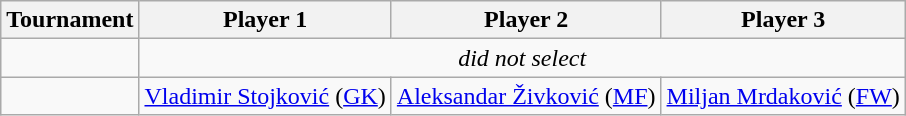<table class="wikitable">
<tr>
<th>Tournament</th>
<th>Player 1</th>
<th>Player 2</th>
<th>Player 3</th>
</tr>
<tr>
<td></td>
<td colspan="3" align="center"><em>did not select</em></td>
</tr>
<tr>
<td></td>
<td><a href='#'>Vladimir Stojković</a> (<a href='#'>GK</a>)</td>
<td><a href='#'>Aleksandar Živković</a>  (<a href='#'>MF</a>)</td>
<td><a href='#'>Miljan Mrdaković</a> (<a href='#'>FW</a>)</td>
</tr>
</table>
